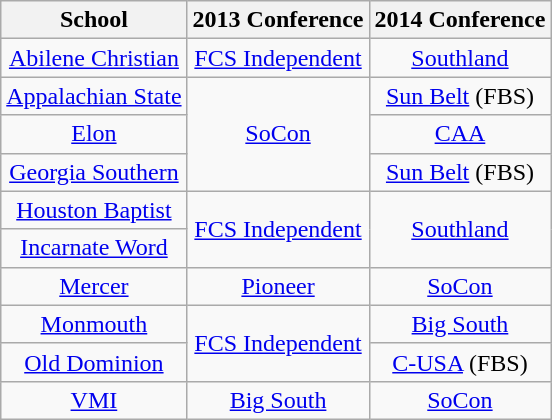<table class="wikitable sortable">
<tr>
<th>School</th>
<th>2013 Conference</th>
<th>2014 Conference</th>
</tr>
<tr style="text-align:center;">
<td><a href='#'>Abilene Christian</a></td>
<td><a href='#'>FCS Independent</a></td>
<td><a href='#'>Southland</a></td>
</tr>
<tr style="text-align:center;">
<td><a href='#'>Appalachian State</a></td>
<td rowspan="3"><a href='#'>SoCon</a></td>
<td><a href='#'>Sun Belt</a> (FBS)</td>
</tr>
<tr style="text-align:center;">
<td><a href='#'>Elon</a></td>
<td><a href='#'>CAA</a></td>
</tr>
<tr style="text-align:center;">
<td><a href='#'>Georgia Southern</a></td>
<td><a href='#'>Sun Belt</a> (FBS)</td>
</tr>
<tr style="text-align:center;">
<td><a href='#'>Houston Baptist</a></td>
<td rowspan="2"><a href='#'>FCS Independent</a></td>
<td rowspan="2"><a href='#'>Southland</a></td>
</tr>
<tr style="text-align:center;">
<td><a href='#'>Incarnate Word</a></td>
</tr>
<tr style="text-align:center;">
<td><a href='#'>Mercer</a></td>
<td><a href='#'>Pioneer</a></td>
<td><a href='#'>SoCon</a></td>
</tr>
<tr style="text-align:center;">
<td><a href='#'>Monmouth</a></td>
<td rowspan="2"><a href='#'>FCS Independent</a></td>
<td><a href='#'>Big South</a></td>
</tr>
<tr style="text-align:center;">
<td><a href='#'>Old Dominion</a></td>
<td><a href='#'>C-USA</a> (FBS)</td>
</tr>
<tr style="text-align:center;">
<td><a href='#'>VMI</a></td>
<td><a href='#'>Big South</a></td>
<td><a href='#'>SoCon</a></td>
</tr>
</table>
